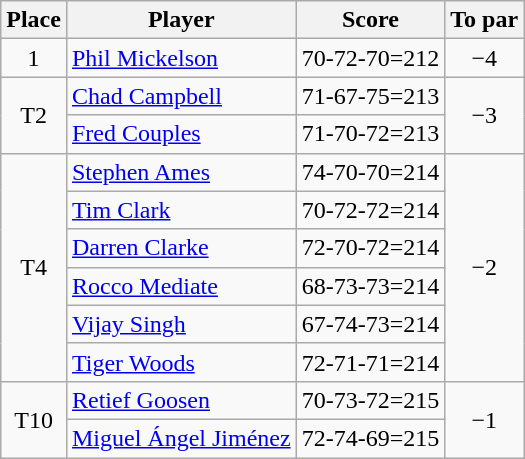<table class="wikitable">
<tr>
<th>Place</th>
<th>Player</th>
<th>Score</th>
<th>To par</th>
</tr>
<tr>
<td align=center>1</td>
<td> <a href='#'>Phil Mickelson</a></td>
<td align=center>70-72-70=212</td>
<td align=center>−4</td>
</tr>
<tr>
<td rowspan="2" align=center>T2</td>
<td> <a href='#'>Chad Campbell</a></td>
<td align=center>71-67-75=213</td>
<td rowspan="2" align=center>−3</td>
</tr>
<tr>
<td> <a href='#'>Fred Couples</a></td>
<td align=center>71-70-72=213</td>
</tr>
<tr>
<td rowspan="6" align=center>T4</td>
<td> <a href='#'>Stephen Ames</a></td>
<td align=center>74-70-70=214</td>
<td rowspan="6" align=center>−2</td>
</tr>
<tr>
<td> <a href='#'>Tim Clark</a></td>
<td align=center>70-72-72=214</td>
</tr>
<tr>
<td> <a href='#'>Darren Clarke</a></td>
<td align=center>72-70-72=214</td>
</tr>
<tr>
<td> <a href='#'>Rocco Mediate</a></td>
<td align=center>68-73-73=214</td>
</tr>
<tr>
<td> <a href='#'>Vijay Singh</a></td>
<td align=center>67-74-73=214</td>
</tr>
<tr>
<td> <a href='#'>Tiger Woods</a></td>
<td align=center>72-71-71=214</td>
</tr>
<tr>
<td rowspan="2" align=center>T10</td>
<td> <a href='#'>Retief Goosen</a></td>
<td align=center>70-73-72=215</td>
<td rowspan="2" align=center>−1</td>
</tr>
<tr>
<td> <a href='#'>Miguel Ángel Jiménez</a></td>
<td align=center>72-74-69=215</td>
</tr>
</table>
